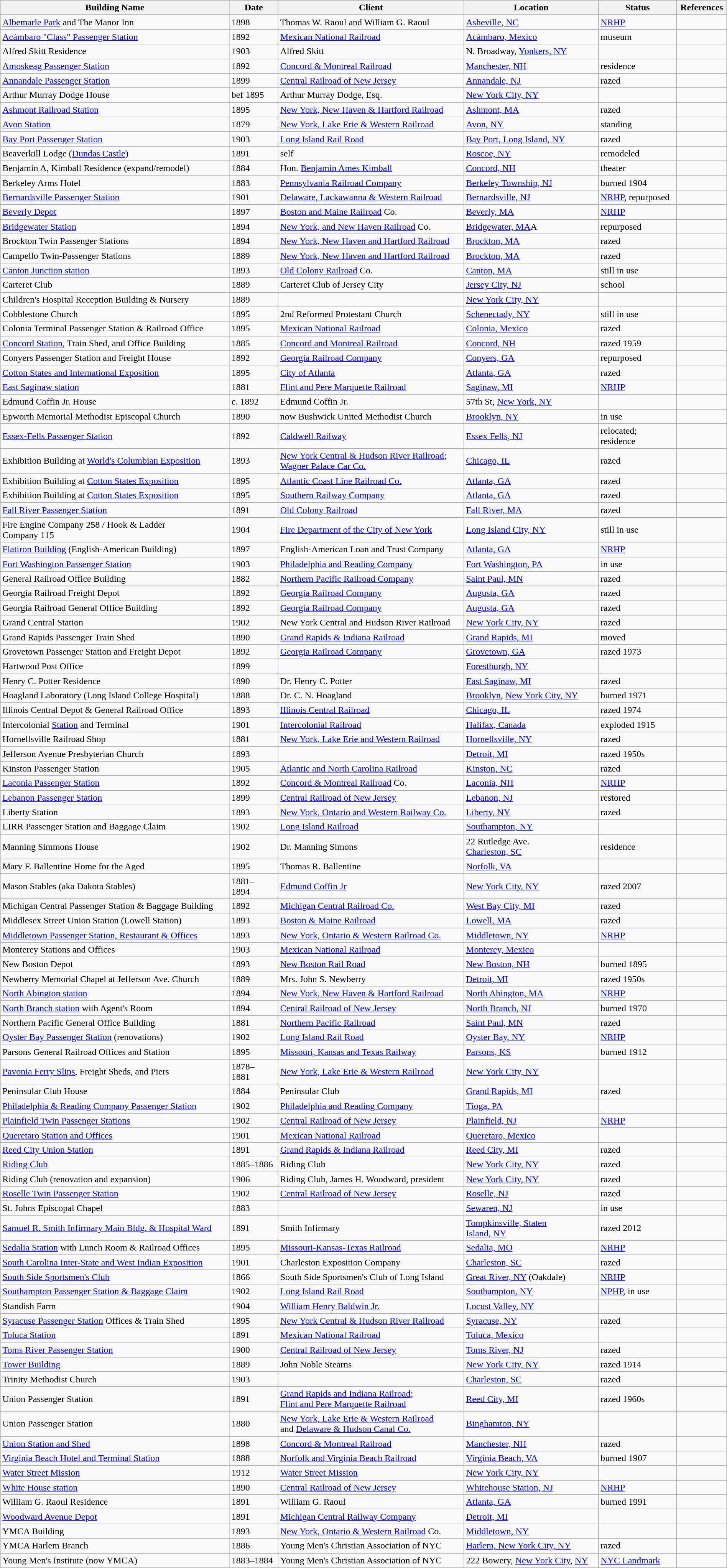<table class="sortable wikitable" style="width:100%;">
<tr>
<th>Building Name</th>
<th>Date</th>
<th>Client</th>
<th>Location</th>
<th>Status</th>
<th>References</th>
</tr>
<tr>
<td><a href='#'>Albemarle Park</a> and The Manor Inn</td>
<td>1898</td>
<td>Thomas W. Raoul and William G. Raoul</td>
<td><a href='#'>Asheville, NC</a></td>
<td><a href='#'>NRHP</a></td>
<td></td>
</tr>
<tr>
<td><a href='#'>Acámbaro "Class" Passenger Station</a></td>
<td>1892</td>
<td><a href='#'>Mexican National Railroad</a></td>
<td><a href='#'>Acámbaro, Mexico</a></td>
<td>museum</td>
<td></td>
</tr>
<tr>
<td>Alfred Skitt Residence</td>
<td>1903</td>
<td>Alfred Skitt</td>
<td>N. Broadway, <a href='#'>Yonkers, NY</a></td>
<td></td>
<td></td>
</tr>
<tr>
<td><a href='#'>Amoskeag Passenger Station</a></td>
<td>1892</td>
<td><a href='#'>Concord & Montreal Railroad</a></td>
<td><a href='#'>Manchester, NH</a></td>
<td>residence</td>
<td></td>
</tr>
<tr>
<td><a href='#'>Annandale Passenger Station</a></td>
<td>1899</td>
<td><a href='#'>Central Railroad of New Jersey</a></td>
<td><a href='#'>Annandale, NJ</a></td>
<td>razed</td>
<td></td>
</tr>
<tr>
<td>Arthur Murray Dodge House</td>
<td>bef 1895</td>
<td>Arthur Murray Dodge, Esq.</td>
<td><a href='#'>New York City, NY</a></td>
<td></td>
<td></td>
</tr>
<tr>
<td><a href='#'>Ashmont Railroad Station</a></td>
<td>1895</td>
<td><a href='#'>New York, New Haven & Hartford Railroad</a></td>
<td><a href='#'>Ashmont, MA</a></td>
<td>razed</td>
<td></td>
</tr>
<tr>
<td><a href='#'>Avon Station</a></td>
<td>1879</td>
<td><a href='#'>New York, Lake Erie & Western Railroad</a></td>
<td><a href='#'>Avon, NY</a></td>
<td>standing</td>
<td></td>
</tr>
<tr>
<td><a href='#'>Bay Port Passenger Station</a></td>
<td>1903</td>
<td><a href='#'>Long Island Rail Road</a></td>
<td><a href='#'>Bay Port, Long Island, NY</a></td>
<td>razed</td>
<td></td>
</tr>
<tr>
<td>Beaverkill Lodge (<a href='#'>Dundas Castle</a>)</td>
<td>1891</td>
<td>self</td>
<td><a href='#'>Roscoe, NY</a></td>
<td>remodeled</td>
<td></td>
</tr>
<tr>
<td>Benjamin A, Kimball Residence (expand/remodel)</td>
<td>1884</td>
<td>Hon. <a href='#'>Benjamin Ames Kimball</a></td>
<td><a href='#'>Concord, NH</a></td>
<td>theater</td>
<td></td>
</tr>
<tr>
<td>Berkeley Arms Hotel</td>
<td>1883</td>
<td><a href='#'>Pennsylvania Railroad Company</a></td>
<td><a href='#'>Berkeley Township, NJ</a></td>
<td>burned 1904</td>
<td></td>
</tr>
<tr>
<td><a href='#'>Bernardsville Passenger Station</a></td>
<td>1901</td>
<td><a href='#'>Delaware, Lackawanna & Western Railroad</a></td>
<td><a href='#'>Bernardsville, NJ</a></td>
<td><a href='#'>NRHP</a>, repurposed</td>
<td></td>
</tr>
<tr>
<td><a href='#'>Beverly Depot</a></td>
<td>1897</td>
<td><a href='#'>Boston and Maine Railroad</a> Co.</td>
<td><a href='#'>Beverly, MA</a></td>
<td><a href='#'>NRHP</a></td>
<td></td>
</tr>
<tr>
<td><a href='#'>Bridgewater Station</a></td>
<td>1894</td>
<td><a href='#'>New York, and New Haven Railroad</a> Co.</td>
<td><a href='#'>Bridgewater, MA</a>A</td>
<td>repurposed</td>
<td></td>
</tr>
<tr>
<td>Brockton Twin Passenger Stations</td>
<td>1894</td>
<td><a href='#'>New York, New Haven and Hartford Railroad</a></td>
<td><a href='#'>Brockton, MA</a></td>
<td>razed</td>
<td></td>
</tr>
<tr>
<td>Campello Twin-Passenger Stations</td>
<td>1889</td>
<td><a href='#'>New York, New Haven and Hartford Railroad</a></td>
<td><a href='#'>Brockton, MA</a></td>
<td>razed</td>
<td></td>
</tr>
<tr>
<td><a href='#'>Canton Junction station</a></td>
<td>1893</td>
<td><a href='#'>Old Colony Railroad</a> Co.</td>
<td><a href='#'>Canton, MA</a></td>
<td>still in use</td>
<td></td>
</tr>
<tr>
<td>Carteret Club</td>
<td>1889</td>
<td>Carteret Club of Jersey City</td>
<td><a href='#'>Jersey City, NJ</a></td>
<td>school</td>
<td></td>
</tr>
<tr>
<td>Children's Hospital Reception Building & Nursery</td>
<td>1889</td>
<td></td>
<td><a href='#'>New York City, NY</a></td>
<td></td>
<td></td>
</tr>
<tr>
<td>Cobblestone Church</td>
<td>1895</td>
<td>2nd Reformed Protestant Church</td>
<td><a href='#'>Schenectady, NY</a></td>
<td>still in use</td>
<td></td>
</tr>
<tr>
<td>Colonia Terminal Passenger Station & Railroad Office</td>
<td>1895</td>
<td><a href='#'>Mexican National Railroad</a></td>
<td><a href='#'>Colonia, Mexico</a></td>
<td>razed</td>
<td></td>
</tr>
<tr>
<td><a href='#'>Concord Station</a>, Train Shed, and Office Building</td>
<td>1885</td>
<td><a href='#'>Concord and Montreal Railroad</a></td>
<td><a href='#'>Concord, NH</a></td>
<td>razed 1959</td>
<td></td>
</tr>
<tr>
<td>Conyers Passenger Station and Freight House</td>
<td>1892</td>
<td><a href='#'>Georgia Railroad Company</a></td>
<td><a href='#'>Conyers, GA</a></td>
<td>repurposed</td>
<td></td>
</tr>
<tr>
<td><a href='#'>Cotton States and International Exposition</a></td>
<td>1895</td>
<td><a href='#'>City of Atlanta</a></td>
<td><a href='#'>Atlanta, GA</a></td>
<td>razed</td>
<td></td>
</tr>
<tr>
<td><a href='#'>East Saginaw station</a></td>
<td>1881</td>
<td><a href='#'>Flint and Pere Marquette Railroad</a></td>
<td><a href='#'>Saginaw, MI</a></td>
<td><a href='#'>NRHP</a></td>
<td></td>
</tr>
<tr>
<td>Edmund Coffin Jr. House</td>
<td>c. 1892</td>
<td>Edmund Coffin Jr.</td>
<td>57th St, <a href='#'>New York, NY</a></td>
<td></td>
<td></td>
</tr>
<tr>
<td>Epworth Memorial Methodist Episcopal Church</td>
<td>1890</td>
<td>now Bushwick United Methodist Church</td>
<td><a href='#'>Brooklyn, NY</a></td>
<td>in use</td>
<td></td>
</tr>
<tr>
<td><a href='#'>Essex-Fells Passenger Station</a></td>
<td>1892</td>
<td><a href='#'>Caldwell Railway</a></td>
<td><a href='#'>Essex Fells, NJ</a></td>
<td>relocated;<br>residence</td>
<td></td>
</tr>
<tr>
<td>Exhibition Building at <a href='#'>World's Columbian Exposition</a></td>
<td>1893</td>
<td><a href='#'>New York Central & Hudson River Railroad</a>;<br><a href='#'>Wagner Palace Car Co.</a></td>
<td><a href='#'>Chicago, IL</a></td>
<td>razed</td>
<td></td>
</tr>
<tr>
<td>Exhibition Building at <a href='#'>Cotton States Exposition</a></td>
<td>1895</td>
<td><a href='#'>Atlantic Coast Line Railroad Co.</a></td>
<td><a href='#'>Atlanta, GA</a></td>
<td>razed</td>
<td></td>
</tr>
<tr>
<td>Exhibition Building at <a href='#'>Cotton States Exposition</a></td>
<td>1895</td>
<td><a href='#'>Southern Railway Company</a></td>
<td><a href='#'>Atlanta, GA</a></td>
<td>razed</td>
<td></td>
</tr>
<tr>
<td><a href='#'>Fall River Passenger Station</a></td>
<td>1891</td>
<td><a href='#'>Old Colony Railroad</a></td>
<td><a href='#'>Fall River, MA</a></td>
<td>razed</td>
<td></td>
</tr>
<tr>
<td>Fire Engine Company 258 / Hook & Ladder<br>Company 115</td>
<td>1904</td>
<td><a href='#'>Fire Department of the City of New York</a></td>
<td><a href='#'>Long Island City, NY</a></td>
<td>still in use</td>
<td></td>
</tr>
<tr>
<td><a href='#'>Flatiron Building</a> (English-American Building)</td>
<td>1897</td>
<td>English-American Loan and Trust Company</td>
<td><a href='#'>Atlanta, GA</a></td>
<td><a href='#'>NRHP</a></td>
<td></td>
</tr>
<tr>
<td><a href='#'>Fort Washington Passenger Station</a></td>
<td>1903</td>
<td><a href='#'>Philadelphia and Reading Company</a></td>
<td><a href='#'>Fort Washington, PA</a></td>
<td>in use</td>
<td></td>
</tr>
<tr>
<td>General Railroad Office Building</td>
<td>1882</td>
<td><a href='#'>Northern Pacific Railroad Company</a></td>
<td><a href='#'>Saint Paul, MN</a></td>
<td>razed</td>
<td></td>
</tr>
<tr>
<td>Georgia Railroad Freight Depot</td>
<td>1892</td>
<td><a href='#'>Georgia Railroad Company</a></td>
<td><a href='#'>Augusta, GA</a></td>
<td>razed</td>
<td></td>
</tr>
<tr>
<td>Georgia Railroad General Office Building</td>
<td>1892</td>
<td><a href='#'>Georgia Railroad Company</a></td>
<td><a href='#'>Augusta, GA</a></td>
<td>razed</td>
<td></td>
</tr>
<tr>
<td>Grand Central Station</td>
<td>1902</td>
<td>New York Central and Hudson River Railroad</td>
<td><a href='#'>New York City, NY</a></td>
<td>razed</td>
<td></td>
</tr>
<tr>
<td>Grand Rapids Passenger Train Shed</td>
<td>1890</td>
<td><a href='#'>Grand Rapids & Indiana Railroad</a></td>
<td><a href='#'>Grand Rapids, MI</a></td>
<td>moved</td>
<td></td>
</tr>
<tr>
<td>Grovetown Passenger Station and Freight Depot</td>
<td>1892</td>
<td><a href='#'>Georgia Railroad Company</a></td>
<td><a href='#'>Grovetown, GA</a></td>
<td>razed 1973</td>
<td></td>
</tr>
<tr>
<td>Hartwood Post Office</td>
<td>1899</td>
<td></td>
<td><a href='#'>Forestburgh, NY</a></td>
<td></td>
<td></td>
</tr>
<tr>
<td>Henry C. Potter Residence</td>
<td>1890</td>
<td>Dr. Henry C. Potter</td>
<td><a href='#'>East Saginaw, MI</a></td>
<td>razed</td>
<td></td>
</tr>
<tr>
<td>Hoagland Laboratory (Long Island College Hospital)</td>
<td>1888</td>
<td>Dr. C. N. Hoagland</td>
<td><a href='#'>Brooklyn</a>, <a href='#'>New York City, NY</a></td>
<td>burned 1971</td>
<td></td>
</tr>
<tr>
<td>Illinois Central Depot & General Railroad Office</td>
<td>1893</td>
<td><a href='#'>Illinois Central Railroad</a></td>
<td><a href='#'>Chicago, IL</a></td>
<td>razed 1974</td>
<td></td>
</tr>
<tr>
<td>Intercolonial <a href='#'>Station</a> and Terminal</td>
<td>1901</td>
<td><a href='#'>Intercolonial Railroad</a></td>
<td><a href='#'>Halifax, Canada</a></td>
<td>exploded 1915</td>
<td></td>
</tr>
<tr>
<td>Hornellsville Railroad Shop</td>
<td>1881</td>
<td><a href='#'>New York, Lake Erie and Western Railroad</a></td>
<td><a href='#'>Hornellsville, NY</a></td>
<td>razed</td>
<td></td>
</tr>
<tr>
<td>Jefferson Avenue Presbyterian Church</td>
<td>1893</td>
<td></td>
<td><a href='#'>Detroit, MI</a></td>
<td>razed 1950s</td>
<td></td>
</tr>
<tr>
<td>Kinston Passenger Station</td>
<td>1905</td>
<td><a href='#'>Atlantic and North Carolina Railroad</a></td>
<td><a href='#'>Kinston, NC</a></td>
<td>razed</td>
<td></td>
</tr>
<tr>
<td><a href='#'>Laconia Passenger Station</a></td>
<td>1892</td>
<td><a href='#'>Concord & Montreal Railroad</a> Co.</td>
<td><a href='#'>Laconia, NH</a></td>
<td><a href='#'>NRHP</a></td>
<td></td>
</tr>
<tr>
<td><a href='#'>Lebanon Passenger Station</a></td>
<td>1899</td>
<td><a href='#'>Central Railroad of New Jersey</a></td>
<td><a href='#'>Lebanon, NJ</a></td>
<td>restored</td>
<td></td>
</tr>
<tr>
<td>Liberty Station</td>
<td>1893</td>
<td><a href='#'>New York, Ontario and Western Railway Co.</a></td>
<td><a href='#'>Liberty, NY</a></td>
<td>razed</td>
<td></td>
</tr>
<tr>
<td>LIRR Passenger Station and Baggage Claim</td>
<td>1902</td>
<td><a href='#'>Long Island Railroad</a></td>
<td><a href='#'>Southampton, NY</a></td>
<td></td>
<td></td>
</tr>
<tr>
<td>Manning Simmons House</td>
<td>1902</td>
<td>Dr. Manning Simons</td>
<td>22 Rutledge Ave.<br><a href='#'>Charleston, SC</a></td>
<td>residence</td>
<td></td>
</tr>
<tr>
<td>Mary F. Ballentine Home for the Aged</td>
<td>1895</td>
<td>Thomas R. Ballentine</td>
<td><a href='#'>Norfolk, VA</a></td>
<td></td>
<td></td>
</tr>
<tr>
<td>Mason Stables (aka Dakota Stables)</td>
<td>1881–<br>1894</td>
<td><a href='#'>Edmund Coffin Jr</a></td>
<td><a href='#'>New York City, NY</a></td>
<td>razed 2007</td>
<td></td>
</tr>
<tr>
<td>Michigan Central Passenger Station & Baggage Building</td>
<td>1892</td>
<td><a href='#'>Michigan Central Railroad Co.</a></td>
<td><a href='#'>West Bay City, MI</a></td>
<td>razed</td>
<td></td>
</tr>
<tr>
<td>Middlesex Street Union Station (Lowell Station)</td>
<td>1893</td>
<td><a href='#'>Boston & Maine Railroad</a></td>
<td><a href='#'>Lowell, MA</a></td>
<td>razed</td>
<td></td>
</tr>
<tr>
<td><a href='#'>Middletown Passenger Station, Restaurant & Offices</a></td>
<td>1893</td>
<td><a href='#'>New York, Ontario & Western Railroad Co.</a></td>
<td><a href='#'>Middletown, NY</a></td>
<td><a href='#'>NRHP</a></td>
<td></td>
</tr>
<tr>
<td>Monterey Stations and Offices</td>
<td>1903</td>
<td><a href='#'>Mexican National Railroad</a></td>
<td><a href='#'>Monterey, Mexico</a></td>
<td></td>
<td></td>
</tr>
<tr>
<td>New Boston Depot</td>
<td>1893</td>
<td><a href='#'>New Boston Rail Road</a></td>
<td><a href='#'>New Boston, NH</a></td>
<td>burned 1895</td>
<td></td>
</tr>
<tr>
<td>Newberry Memorial Chapel at Jefferson Ave. Church</td>
<td>1889</td>
<td>Mrs. John S. Newberry</td>
<td><a href='#'>Detroit, MI</a></td>
<td>razed 1950s</td>
<td></td>
</tr>
<tr>
<td><a href='#'>North Abington station</a></td>
<td>1894</td>
<td><a href='#'>New York, New Haven & Hartford Railroad</a></td>
<td><a href='#'>North Abington, MA</a></td>
<td><a href='#'>NRHP</a></td>
<td></td>
</tr>
<tr>
<td><a href='#'>North Branch station</a> with Agent's Room</td>
<td>1894</td>
<td><a href='#'>Central Railroad of New Jersey</a></td>
<td><a href='#'>North Branch, NJ</a></td>
<td>burned 1970</td>
<td></td>
</tr>
<tr>
<td>Northern Pacific General Office Building</td>
<td>1881</td>
<td><a href='#'>Northern Pacific Railroad</a></td>
<td><a href='#'>Saint Paul, MN</a></td>
<td>razed</td>
<td></td>
</tr>
<tr>
<td><a href='#'>Oyster Bay Passenger Station</a> (renovations)</td>
<td>1902</td>
<td><a href='#'>Long Island Rail Road</a></td>
<td><a href='#'>Oyster Bay, NY</a></td>
<td><a href='#'>NRHP</a></td>
<td></td>
</tr>
<tr>
<td>Parsons General Railroad Offices and Station</td>
<td>1895</td>
<td><a href='#'>Missouri, Kansas and Texas Railway</a></td>
<td><a href='#'>Parsons, KS</a></td>
<td>burned 1912</td>
<td></td>
</tr>
<tr>
<td><a href='#'>Pavonia Ferry Slips</a>, Freight Sheds, and Piers</td>
<td>1878–<br>1881</td>
<td><a href='#'>New York, Lake Erie & Western Railroad</a></td>
<td><a href='#'>New York City, NY</a></td>
<td></td>
<td></td>
</tr>
<tr>
<td>Peninsular Club House</td>
<td>1884</td>
<td>Peninsular Club</td>
<td><a href='#'>Grand Rapids, MI</a></td>
<td>razed</td>
<td></td>
</tr>
<tr>
<td><a href='#'>Philadelphia & Reading Company Passenger Station</a></td>
<td>1902</td>
<td><a href='#'>Philadelphia and Reading Company</a></td>
<td><a href='#'>Tioga, PA</a></td>
<td></td>
<td></td>
</tr>
<tr>
<td><a href='#'>Plainfield Twin Passenger Stations</a></td>
<td>1902</td>
<td><a href='#'>Central Railroad of New Jersey</a></td>
<td><a href='#'>Plainfield, NJ</a></td>
<td><a href='#'>NRHP</a></td>
<td></td>
</tr>
<tr>
<td><a href='#'>Queretaro Station and Offices</a></td>
<td>1901</td>
<td><a href='#'>Mexican National Railroad</a></td>
<td><a href='#'>Queretaro, Mexico</a></td>
<td></td>
<td></td>
</tr>
<tr>
<td><a href='#'>Reed City Union Station</a></td>
<td>1891</td>
<td><a href='#'>Grand Rapids & Indiana Railroad</a></td>
<td><a href='#'>Reed City, MI</a></td>
<td>razed</td>
<td></td>
</tr>
<tr>
<td><a href='#'>Riding Club</a></td>
<td>1885–1886</td>
<td>Riding Club</td>
<td><a href='#'>New York City, NY</a></td>
<td>razed</td>
<td></td>
</tr>
<tr>
<td>Riding Club (renovation and expansion)</td>
<td>1906</td>
<td>Riding Club, James H. Woodward, president</td>
<td><a href='#'>New York City, NY</a></td>
<td>razed</td>
<td></td>
</tr>
<tr>
<td><a href='#'>Roselle Twin Passenger Station</a></td>
<td>1902</td>
<td><a href='#'>Central Railroad of New Jersey</a></td>
<td><a href='#'>Roselle, NJ</a></td>
<td>razed</td>
<td></td>
</tr>
<tr>
<td>St. Johns Episcopal Chapel</td>
<td>1883</td>
<td></td>
<td><a href='#'>Sewaren, NJ</a></td>
<td>in use</td>
<td></td>
</tr>
<tr>
<td><a href='#'>Samuel R. Smith Infirmary Main Bldg. & Hospital Ward</a></td>
<td>1891</td>
<td>Smith Infirmary</td>
<td><a href='#'>Tompkinsville, Staten</a><br><a href='#'>Island, NY</a></td>
<td>razed 2012</td>
<td></td>
</tr>
<tr>
<td><a href='#'>Sedalia Station</a> with Lunch Room & Railroad Offices</td>
<td>1895</td>
<td><a href='#'>Missouri-Kansas-Texas Railroad</a></td>
<td><a href='#'>Sedalia, MO</a></td>
<td><a href='#'>NRHP</a></td>
<td></td>
</tr>
<tr>
<td><a href='#'>South Carolina Inter-State and West Indian Exposition</a></td>
<td>1901</td>
<td>Charleston Exposition Company</td>
<td><a href='#'>Charleston, SC</a></td>
<td>razed</td>
<td></td>
</tr>
<tr>
<td><a href='#'>South Side Sportsmen's Club</a></td>
<td>1866</td>
<td>South Side Sportsmen's Club of Long Island</td>
<td><a href='#'>Great River, NY</a> (Oakdale)</td>
<td><a href='#'>NRHP</a></td>
<td></td>
</tr>
<tr>
<td><a href='#'>Southampton Passenger Station & Baggage Claim</a></td>
<td>1902</td>
<td><a href='#'>Long Island Rail Road</a></td>
<td><a href='#'>Southampton, NY</a></td>
<td><a href='#'>NPHP</a>, in use</td>
<td></td>
</tr>
<tr>
<td>Standish Farm</td>
<td>1904</td>
<td><a href='#'>William Henry Baldwin Jr.</a></td>
<td><a href='#'>Locust Valley, NY</a></td>
<td></td>
<td></td>
</tr>
<tr>
<td><a href='#'>Syracuse Passenger Station</a> Offices & Train Shed</td>
<td>1895</td>
<td><a href='#'>New York Central & Hudson River Railroad</a></td>
<td><a href='#'>Syracuse, NY</a></td>
<td>razed</td>
<td></td>
</tr>
<tr>
<td><a href='#'>Toluca Station</a></td>
<td>1891</td>
<td><a href='#'>Mexican National Railroad</a></td>
<td><a href='#'>Toluca, Mexico</a></td>
<td></td>
<td></td>
</tr>
<tr>
<td><a href='#'>Toms River Passenger Station</a></td>
<td>1900</td>
<td><a href='#'>Central Railroad of New Jersey</a></td>
<td><a href='#'>Toms River, NJ</a></td>
<td>razed</td>
<td></td>
</tr>
<tr>
<td><a href='#'>Tower Building</a></td>
<td>1889</td>
<td>John Noble Stearns</td>
<td><a href='#'>New York City, NY</a></td>
<td>razed 1914</td>
<td></td>
</tr>
<tr>
<td>Trinity Methodist Church</td>
<td>1903</td>
<td></td>
<td><a href='#'>Charleston, SC</a></td>
<td>razed</td>
<td></td>
</tr>
<tr>
<td>Union Passenger Station</td>
<td>1891</td>
<td><a href='#'>Grand Rapids and Indiana Railroad</a>;<br><a href='#'>Flint and Pere Marquette Railroad</a></td>
<td><a href='#'>Reed City, MI</a></td>
<td>razed 1960s</td>
<td></td>
</tr>
<tr>
<td>Union Passenger Station</td>
<td>1880</td>
<td><a href='#'>New York, Lake Erie & Western Railroad</a><br>and <a href='#'>Delaware & Hudson Canal Co.</a></td>
<td><a href='#'>Binghamton, NY</a></td>
<td></td>
<td></td>
</tr>
<tr>
<td><a href='#'>Union Station and Shed</a></td>
<td>1898</td>
<td><a href='#'>Concord & Montreal Railroad</a></td>
<td><a href='#'>Manchester, NH</a></td>
<td>razed</td>
<td></td>
</tr>
<tr>
<td><a href='#'>Virginia Beach Hotel and Terminal Station</a></td>
<td>1888</td>
<td><a href='#'>Norfolk and Virginia Beach Railroad</a></td>
<td><a href='#'>Virginia Beach, VA</a></td>
<td>burned 1907</td>
<td></td>
</tr>
<tr>
<td><a href='#'>Water Street Mission</a></td>
<td>1912</td>
<td><a href='#'>Water Street Mission</a></td>
<td><a href='#'>New York City, NY</a></td>
<td></td>
<td></td>
</tr>
<tr>
<td><a href='#'>White House station</a></td>
<td>1890</td>
<td><a href='#'>Central Railroad of New Jersey</a></td>
<td><a href='#'>Whitehouse Station, NJ</a></td>
<td><a href='#'>NRHP</a></td>
<td></td>
</tr>
<tr>
<td>William G. Raoul Residence</td>
<td>1891</td>
<td>William G. Raoul</td>
<td><a href='#'>Atlanta, GA</a></td>
<td>burned 1991</td>
<td></td>
</tr>
<tr>
<td><a href='#'>Woodward Avenue Depot</a></td>
<td>1891</td>
<td><a href='#'>Michigan Central Railway Company</a></td>
<td><a href='#'>Detroit, MI</a></td>
<td></td>
<td></td>
</tr>
<tr>
<td>YMCA Building</td>
<td>1893</td>
<td><a href='#'>New York, Ontario & Western Railroad</a> Co.</td>
<td><a href='#'>Middletown, NY</a></td>
<td></td>
<td></td>
</tr>
<tr>
<td>YMCA Harlem Branch</td>
<td>1886</td>
<td>Young Men's Christian Association of NYC</td>
<td><a href='#'>Harlem, New York City, NY</a></td>
<td>razed</td>
<td></td>
</tr>
<tr>
<td>Young Men's Institute (now YMCA)</td>
<td>1883–1884</td>
<td>Young Men's Christian Association of NYC</td>
<td>222 Bowery, <a href='#'>New York City</a>, <a href='#'>NY</a></td>
<td><a href='#'>NYC Landmark</a></td>
<td></td>
</tr>
</table>
